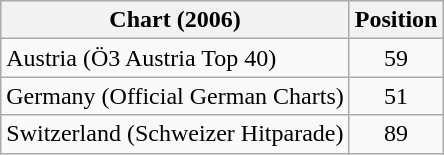<table class="wikitable sortable plainrowheaders">
<tr>
<th scope="col">Chart (2006)</th>
<th scope="col">Position</th>
</tr>
<tr>
<td>Austria (Ö3 Austria Top 40)</td>
<td align="center">59</td>
</tr>
<tr>
<td>Germany (Official German Charts)</td>
<td align="center">51</td>
</tr>
<tr>
<td>Switzerland (Schweizer Hitparade)</td>
<td align="center">89</td>
</tr>
</table>
